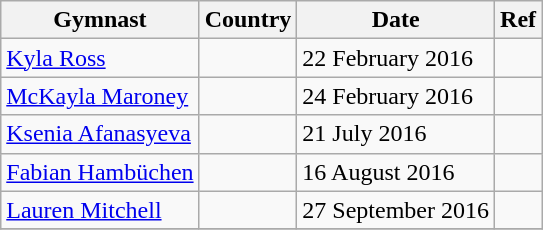<table class="wikitable">
<tr>
<th>Gymnast</th>
<th>Country</th>
<th>Date</th>
<th>Ref</th>
</tr>
<tr>
<td><a href='#'>Kyla Ross</a></td>
<td></td>
<td>22 February 2016</td>
<td></td>
</tr>
<tr>
<td><a href='#'>McKayla Maroney</a></td>
<td></td>
<td>24 February 2016</td>
<td></td>
</tr>
<tr>
<td><a href='#'>Ksenia Afanasyeva</a></td>
<td></td>
<td>21 July 2016</td>
<td></td>
</tr>
<tr>
<td><a href='#'>Fabian Hambüchen</a></td>
<td></td>
<td>16 August 2016</td>
<td></td>
</tr>
<tr>
<td><a href='#'>Lauren Mitchell</a></td>
<td></td>
<td>27 September 2016</td>
<td></td>
</tr>
<tr>
</tr>
</table>
